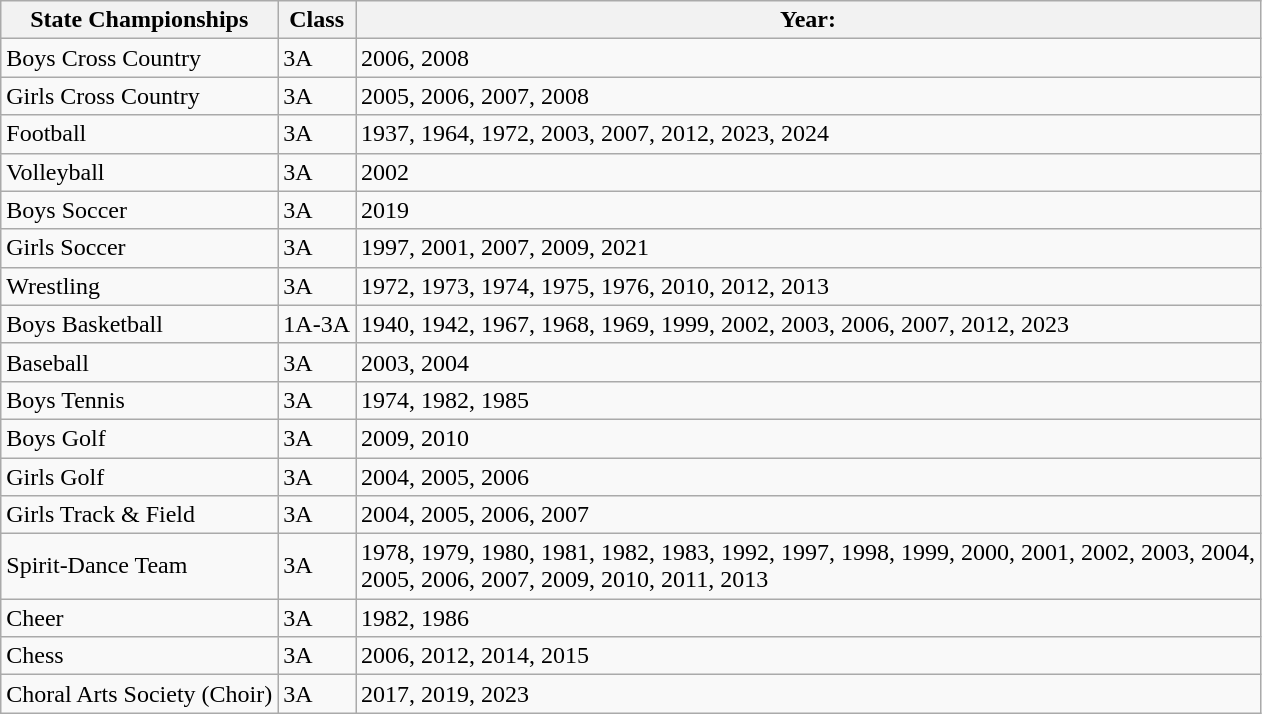<table class="wikitable">
<tr>
<th>State Championships</th>
<th>Class</th>
<th>Year:</th>
</tr>
<tr>
<td>Boys Cross Country</td>
<td>3A</td>
<td>2006, 2008</td>
</tr>
<tr>
<td>Girls Cross Country</td>
<td>3A</td>
<td>2005, 2006, 2007, 2008</td>
</tr>
<tr>
<td>Football</td>
<td>3A</td>
<td>1937, 1964, 1972, 2003, 2007, 2012, 2023, 2024</td>
</tr>
<tr>
<td>Volleyball</td>
<td>3A</td>
<td>2002</td>
</tr>
<tr>
<td>Boys Soccer</td>
<td>3A</td>
<td>2019</td>
</tr>
<tr>
<td>Girls Soccer</td>
<td>3A</td>
<td>1997, 2001, 2007, 2009, 2021</td>
</tr>
<tr>
<td>Wrestling</td>
<td>3A</td>
<td>1972, 1973, 1974, 1975, 1976, 2010, 2012, 2013</td>
</tr>
<tr>
<td>Boys Basketball</td>
<td>1A-3A</td>
<td>1940, 1942, 1967, 1968, 1969, 1999, 2002, 2003, 2006, 2007, 2012, 2023</td>
</tr>
<tr>
<td>Baseball</td>
<td>3A</td>
<td>2003, 2004</td>
</tr>
<tr>
<td>Boys Tennis</td>
<td>3A</td>
<td>1974, 1982, 1985</td>
</tr>
<tr>
<td>Boys Golf</td>
<td>3A</td>
<td>2009, 2010</td>
</tr>
<tr>
<td>Girls Golf</td>
<td>3A</td>
<td>2004, 2005, 2006</td>
</tr>
<tr>
<td>Girls Track & Field</td>
<td>3A</td>
<td>2004, 2005, 2006, 2007</td>
</tr>
<tr>
<td>Spirit-Dance Team</td>
<td>3A</td>
<td>1978, 1979, 1980, 1981, 1982, 1983, 1992, 1997, 1998, 1999, 2000, 2001, 2002, 2003, 2004, <br> 2005, 2006, 2007, 2009, 2010, 2011, 2013</td>
</tr>
<tr>
<td>Cheer</td>
<td>3A</td>
<td>1982, 1986</td>
</tr>
<tr>
<td>Chess</td>
<td>3A</td>
<td>2006, 2012, 2014, 2015</td>
</tr>
<tr>
<td>Choral Arts Society (Choir)</td>
<td>3A</td>
<td>2017, 2019, 2023</td>
</tr>
</table>
